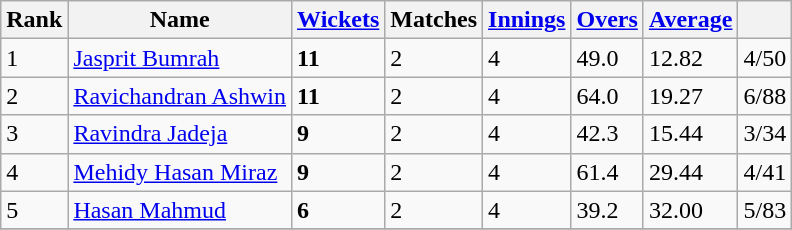<table class="wikitable defaultcenter col2left">
<tr>
<th>Rank</th>
<th>Name</th>
<th><a href='#'>Wickets</a></th>
<th>Matches</th>
<th><a href='#'>Innings</a></th>
<th><a href='#'>Overs</a></th>
<th><a href='#'>Average</a></th>
<th><a href='#'></a></th>
</tr>
<tr>
<td>1</td>
<td> <a href='#'>Jasprit Bumrah</a></td>
<td><strong>11</strong></td>
<td>2</td>
<td>4</td>
<td>49.0</td>
<td>12.82</td>
<td>4/50</td>
</tr>
<tr>
<td>2</td>
<td> <a href='#'>Ravichandran Ashwin</a></td>
<td><strong>11</strong></td>
<td>2</td>
<td>4</td>
<td>64.0</td>
<td>19.27</td>
<td>6/88</td>
</tr>
<tr>
<td>3</td>
<td> <a href='#'>Ravindra Jadeja</a></td>
<td><strong>9</strong></td>
<td>2</td>
<td>4</td>
<td>42.3</td>
<td>15.44</td>
<td>3/34</td>
</tr>
<tr>
<td>4</td>
<td> <a href='#'>Mehidy Hasan Miraz</a></td>
<td><strong>9</strong></td>
<td>2</td>
<td>4</td>
<td>61.4</td>
<td>29.44</td>
<td>4/41</td>
</tr>
<tr>
<td>5</td>
<td> <a href='#'>Hasan Mahmud</a></td>
<td><strong>6</strong></td>
<td>2</td>
<td>4</td>
<td>39.2</td>
<td>32.00</td>
<td>5/83</td>
</tr>
<tr>
</tr>
</table>
